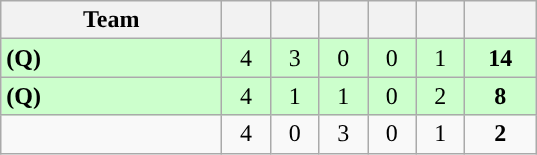<table class="wikitable" style="text-align:center">
<tr>
<th width="140">Team</th>
<th width="25"></th>
<th width="25"></th>
<th width="25"></th>
<th width="25"></th>
<th width="25"></th>
<th width="40"></th>
</tr>
<tr style="background:#cfc">
<td style="text-align:left"> <strong>(Q)</strong></td>
<td>4</td>
<td>3</td>
<td>0</td>
<td>0</td>
<td>1</td>
<td><strong>14</strong></td>
</tr>
<tr style="background:#cfc">
<td style="text-align:left"> <strong>(Q)</strong></td>
<td>4</td>
<td>1</td>
<td>1</td>
<td>0</td>
<td>2</td>
<td><strong>8</strong></td>
</tr>
<tr>
<td style="text-align:left"></td>
<td>4</td>
<td>0</td>
<td>3</td>
<td>0</td>
<td>1</td>
<td><strong>2</strong></td>
</tr>
</table>
